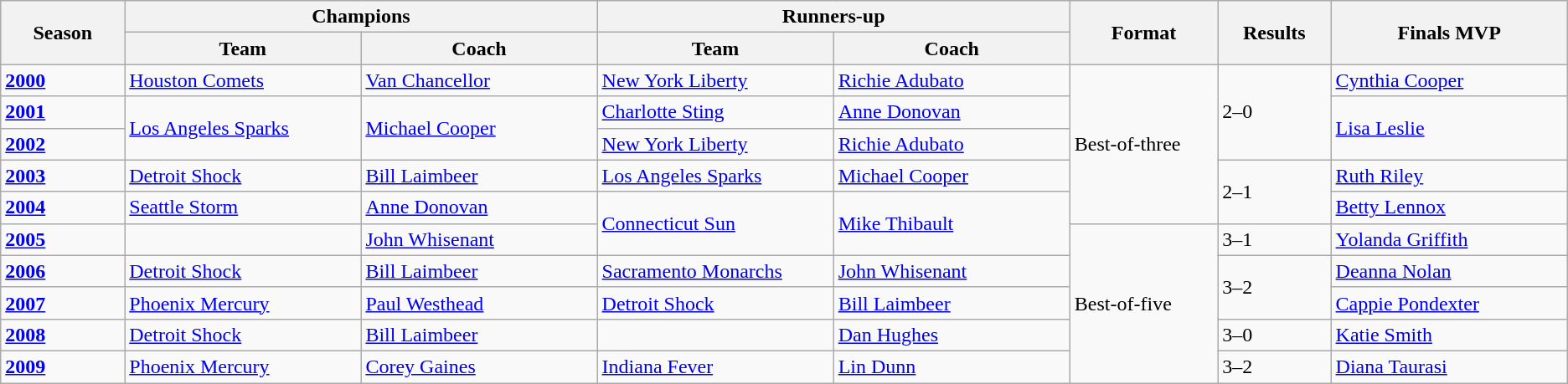<table class="wikitable">
<tr>
<th style="width:4%;" rowspan="2">Season</th>
<th style="width:16%;" colspan="2">Champions</th>
<th style="width:16%;" colspan="2">Runners-up</th>
<th style="width:5%;" rowspan="2">Format</th>
<th style="width:3%;" rowspan="2">Results</th>
<th style="width:8%;" rowspan="2">Finals MVP</th>
</tr>
<tr>
<th style="width:8%;">Team</th>
<th style="width:8%;">Coach</th>
<th style="width:8%;">Team</th>
<th style="width:8%;">Coach</th>
</tr>
<tr>
<td><strong><a href='#'>2000</a></strong></td>
<td><a href='#'>Houston Comets</a></td>
<td><a href='#'>Van Chancellor</a></td>
<td><a href='#'>New York Liberty</a></td>
<td><a href='#'>Richie Adubato</a></td>
<td rowspan=5>Best-of-three</td>
<td rowspan=3>2–0</td>
<td><a href='#'>Cynthia Cooper</a></td>
</tr>
<tr>
<td><strong><a href='#'>2001</a></strong></td>
<td rowspan=2><a href='#'>Los Angeles Sparks</a></td>
<td rowspan=2><a href='#'>Michael Cooper</a></td>
<td><a href='#'>Charlotte Sting</a></td>
<td><a href='#'>Anne Donovan</a></td>
<td rowspan=2><a href='#'>Lisa Leslie</a></td>
</tr>
<tr>
<td><strong><a href='#'>2002</a></strong></td>
<td><a href='#'>New York Liberty</a></td>
<td><a href='#'>Richie Adubato</a></td>
</tr>
<tr>
<td><strong><a href='#'>2003</a></strong></td>
<td><a href='#'>Detroit Shock</a></td>
<td><a href='#'>Bill Laimbeer</a></td>
<td><a href='#'>Los Angeles Sparks</a></td>
<td><a href='#'>Michael Cooper</a></td>
<td rowspan=2>2–1</td>
<td><a href='#'>Ruth Riley</a></td>
</tr>
<tr>
<td><strong><a href='#'>2004</a></strong></td>
<td><a href='#'>Seattle Storm</a></td>
<td><a href='#'>Anne Donovan</a></td>
<td rowspan=2><a href='#'>Connecticut Sun</a></td>
<td rowspan=2><a href='#'>Mike Thibault</a></td>
<td><a href='#'>Betty Lennox</a></td>
</tr>
<tr>
<td><strong><a href='#'>2005</a></strong></td>
<td></td>
<td><a href='#'>John Whisenant</a></td>
<td rowspan=5>Best-of-five</td>
<td>3–1</td>
<td><a href='#'>Yolanda Griffith</a></td>
</tr>
<tr>
<td><strong><a href='#'>2006</a></strong></td>
<td><a href='#'>Detroit Shock</a></td>
<td><a href='#'>Bill Laimbeer</a></td>
<td><a href='#'>Sacramento Monarchs</a></td>
<td><a href='#'>John Whisenant</a></td>
<td rowspan=2>3–2</td>
<td><a href='#'>Deanna Nolan</a></td>
</tr>
<tr>
<td><strong><a href='#'>2007</a></strong></td>
<td><a href='#'>Phoenix Mercury</a></td>
<td><a href='#'>Paul Westhead</a></td>
<td><a href='#'>Detroit Shock</a></td>
<td><a href='#'>Bill Laimbeer</a></td>
<td><a href='#'>Cappie Pondexter</a></td>
</tr>
<tr>
<td><strong><a href='#'>2008</a></strong></td>
<td><a href='#'>Detroit Shock</a></td>
<td><a href='#'>Bill Laimbeer</a></td>
<td></td>
<td><a href='#'>Dan Hughes</a></td>
<td>3–0</td>
<td><a href='#'>Katie Smith</a></td>
</tr>
<tr>
<td><strong><a href='#'>2009</a></strong></td>
<td><a href='#'>Phoenix Mercury</a></td>
<td><a href='#'>Corey Gaines</a></td>
<td><a href='#'>Indiana Fever</a></td>
<td><a href='#'>Lin Dunn</a></td>
<td>3–2</td>
<td><a href='#'>Diana Taurasi</a></td>
</tr>
</table>
